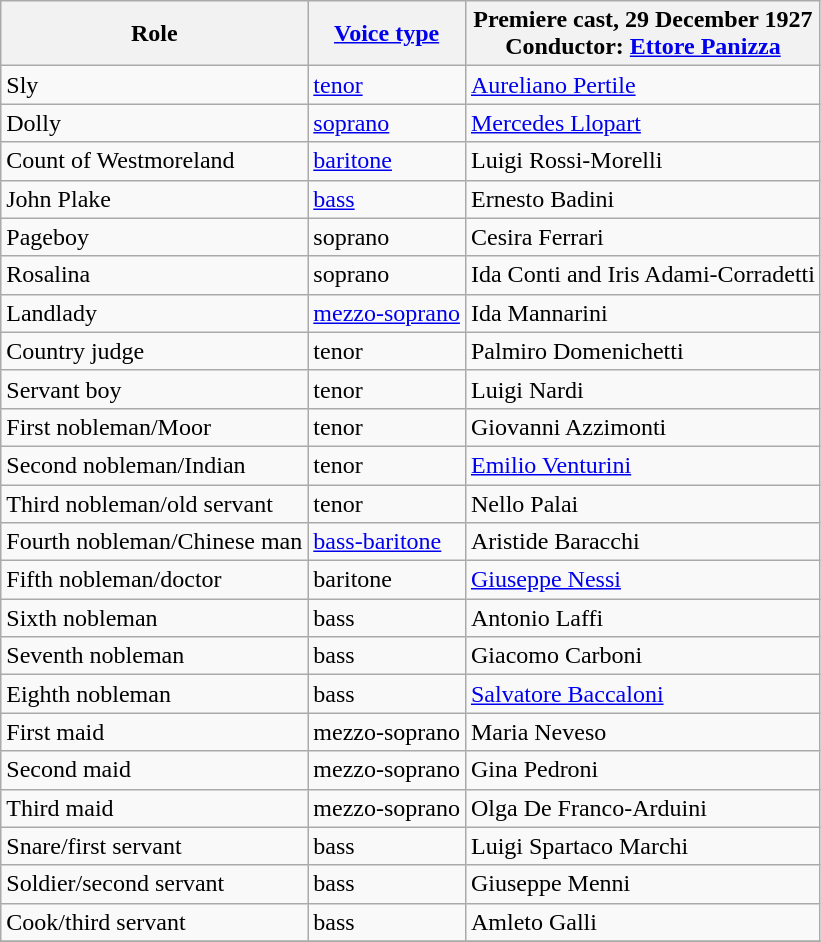<table class="wikitable">
<tr>
<th>Role</th>
<th><a href='#'>Voice type</a></th>
<th>Premiere cast, 29 December 1927<br>Conductor: <a href='#'>Ettore Panizza</a></th>
</tr>
<tr>
<td>Sly</td>
<td><a href='#'>tenor</a></td>
<td><a href='#'>Aureliano Pertile</a></td>
</tr>
<tr>
<td>Dolly</td>
<td><a href='#'>soprano</a></td>
<td><a href='#'>Mercedes Llopart</a></td>
</tr>
<tr>
<td>Count of Westmoreland</td>
<td><a href='#'>baritone</a></td>
<td>Luigi Rossi-Morelli</td>
</tr>
<tr>
<td>John Plake</td>
<td><a href='#'>bass</a></td>
<td>Ernesto Badini</td>
</tr>
<tr>
<td>Pageboy</td>
<td>soprano</td>
<td>Cesira Ferrari</td>
</tr>
<tr>
<td>Rosalina</td>
<td>soprano</td>
<td>Ida Conti and Iris Adami-Corradetti</td>
</tr>
<tr>
<td>Landlady</td>
<td><a href='#'>mezzo-soprano</a></td>
<td>Ida Mannarini</td>
</tr>
<tr>
<td>Country judge</td>
<td>tenor</td>
<td>Palmiro Domenichetti</td>
</tr>
<tr>
<td>Servant boy</td>
<td>tenor</td>
<td>Luigi Nardi</td>
</tr>
<tr>
<td>First nobleman/Moor</td>
<td>tenor</td>
<td>Giovanni Azzimonti</td>
</tr>
<tr>
<td>Second nobleman/Indian</td>
<td>tenor</td>
<td><a href='#'>Emilio Venturini</a></td>
</tr>
<tr>
<td>Third nobleman/old servant</td>
<td>tenor</td>
<td>Nello Palai</td>
</tr>
<tr>
<td>Fourth nobleman/Chinese man</td>
<td><a href='#'>bass-baritone</a></td>
<td>Aristide Baracchi</td>
</tr>
<tr>
<td>Fifth nobleman/doctor</td>
<td>baritone</td>
<td><a href='#'>Giuseppe Nessi</a></td>
</tr>
<tr>
<td>Sixth nobleman</td>
<td>bass</td>
<td>Antonio Laffi</td>
</tr>
<tr>
<td>Seventh nobleman</td>
<td>bass</td>
<td>Giacomo Carboni</td>
</tr>
<tr>
<td>Eighth nobleman</td>
<td>bass</td>
<td><a href='#'>Salvatore Baccaloni</a></td>
</tr>
<tr>
<td>First maid</td>
<td>mezzo-soprano</td>
<td>Maria Neveso</td>
</tr>
<tr>
<td>Second maid</td>
<td>mezzo-soprano</td>
<td>Gina Pedroni</td>
</tr>
<tr>
<td>Third maid</td>
<td>mezzo-soprano</td>
<td>Olga De Franco-Arduini</td>
</tr>
<tr>
<td>Snare/first servant</td>
<td>bass</td>
<td>Luigi Spartaco Marchi</td>
</tr>
<tr>
<td>Soldier/second servant</td>
<td>bass</td>
<td>Giuseppe Menni</td>
</tr>
<tr>
<td>Cook/third servant</td>
<td>bass</td>
<td>Amleto Galli</td>
</tr>
<tr>
</tr>
</table>
